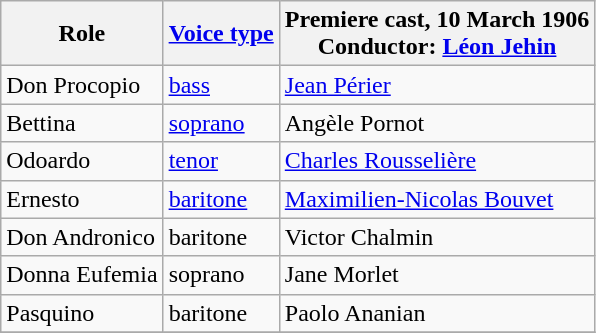<table class="wikitable">
<tr>
<th>Role</th>
<th><a href='#'>Voice type</a></th>
<th>Premiere cast, 10 March 1906<br>Conductor: <a href='#'>Léon Jehin</a></th>
</tr>
<tr>
<td>Don Procopio</td>
<td><a href='#'>bass</a></td>
<td><a href='#'>Jean Périer</a></td>
</tr>
<tr>
<td>Bettina</td>
<td><a href='#'>soprano</a></td>
<td>Angèle Pornot</td>
</tr>
<tr>
<td>Odoardo</td>
<td><a href='#'>tenor</a></td>
<td><a href='#'>Charles Rousselière</a></td>
</tr>
<tr>
<td>Ernesto</td>
<td><a href='#'>baritone</a></td>
<td><a href='#'>Maximilien-Nicolas Bouvet</a></td>
</tr>
<tr>
<td>Don Andronico</td>
<td>baritone</td>
<td>Victor Chalmin</td>
</tr>
<tr>
<td>Donna Eufemia</td>
<td>soprano</td>
<td>Jane Morlet</td>
</tr>
<tr>
<td>Pasquino</td>
<td>baritone</td>
<td>Paolo Ananian</td>
</tr>
<tr>
</tr>
</table>
